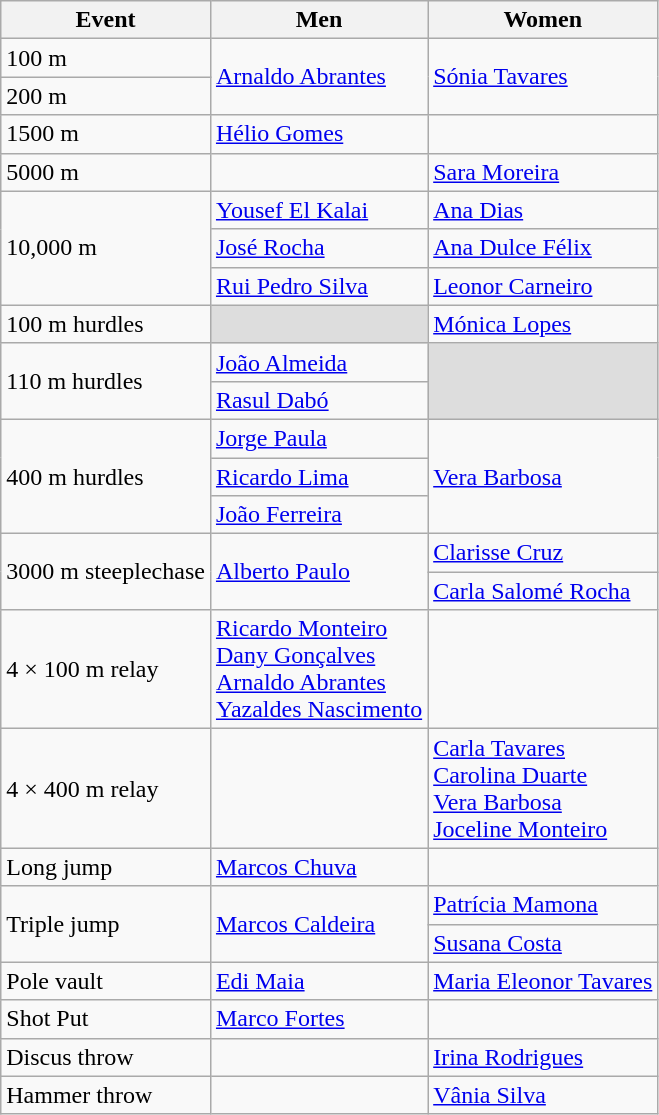<table class=wikitable style="font-size:100%">
<tr>
<th>Event</th>
<th>Men</th>
<th>Women</th>
</tr>
<tr>
<td>100 m</td>
<td rowspan="2"><a href='#'>Arnaldo Abrantes</a></td>
<td rowspan="2"><a href='#'>Sónia Tavares</a></td>
</tr>
<tr>
<td>200 m</td>
</tr>
<tr>
<td>1500 m</td>
<td><a href='#'>Hélio Gomes</a></td>
<td></td>
</tr>
<tr>
<td>5000 m</td>
<td></td>
<td><a href='#'>Sara Moreira</a></td>
</tr>
<tr>
<td rowspan="3">10,000 m</td>
<td><a href='#'>Yousef El Kalai</a></td>
<td><a href='#'>Ana Dias</a></td>
</tr>
<tr>
<td><a href='#'>José Rocha</a></td>
<td><a href='#'>Ana Dulce Félix</a></td>
</tr>
<tr>
<td><a href='#'>Rui Pedro Silva</a></td>
<td><a href='#'>Leonor Carneiro</a></td>
</tr>
<tr>
<td>100 m hurdles</td>
<td bgcolor=dddddd></td>
<td><a href='#'>Mónica Lopes</a></td>
</tr>
<tr>
<td rowspan="2">110 m hurdles</td>
<td><a href='#'>João Almeida</a></td>
<td rowspan="2" bgcolor=dddddd></td>
</tr>
<tr>
<td><a href='#'>Rasul Dabó</a></td>
</tr>
<tr>
<td rowspan="3">400 m hurdles</td>
<td><a href='#'>Jorge Paula</a></td>
<td rowspan="3"><a href='#'>Vera Barbosa</a></td>
</tr>
<tr>
<td><a href='#'>Ricardo Lima</a></td>
</tr>
<tr>
<td><a href='#'>João Ferreira</a></td>
</tr>
<tr>
<td rowspan="2">3000 m steeplechase</td>
<td rowspan="2"><a href='#'>Alberto Paulo</a></td>
<td><a href='#'>Clarisse Cruz</a></td>
</tr>
<tr>
<td><a href='#'>Carla Salomé Rocha</a></td>
</tr>
<tr>
<td>4 × 100 m relay</td>
<td><a href='#'>Ricardo Monteiro</a><br><a href='#'>Dany Gonçalves</a><br><a href='#'>Arnaldo Abrantes</a><br><a href='#'>Yazaldes Nascimento</a></td>
<td></td>
</tr>
<tr>
<td>4 × 400 m relay</td>
<td></td>
<td><a href='#'>Carla Tavares</a><br><a href='#'>Carolina Duarte</a><br><a href='#'>Vera Barbosa</a><br><a href='#'>Joceline Monteiro</a></td>
</tr>
<tr>
<td>Long jump</td>
<td><a href='#'>Marcos Chuva</a></td>
<td></td>
</tr>
<tr>
<td rowspan="2">Triple jump</td>
<td rowspan="2"><a href='#'>Marcos Caldeira</a></td>
<td><a href='#'>Patrícia Mamona</a></td>
</tr>
<tr>
<td><a href='#'>Susana Costa</a></td>
</tr>
<tr>
<td>Pole vault</td>
<td><a href='#'>Edi Maia</a></td>
<td><a href='#'>Maria Eleonor Tavares</a></td>
</tr>
<tr>
<td>Shot Put</td>
<td><a href='#'>Marco Fortes</a></td>
<td></td>
</tr>
<tr>
<td>Discus throw</td>
<td></td>
<td><a href='#'>Irina Rodrigues</a></td>
</tr>
<tr>
<td>Hammer throw</td>
<td></td>
<td><a href='#'>Vânia Silva</a></td>
</tr>
</table>
